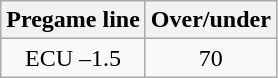<table class="wikitable">
<tr align="center">
<th style=>Pregame line</th>
<th style=>Over/under</th>
</tr>
<tr align="center">
<td>ECU –1.5</td>
<td>70</td>
</tr>
</table>
